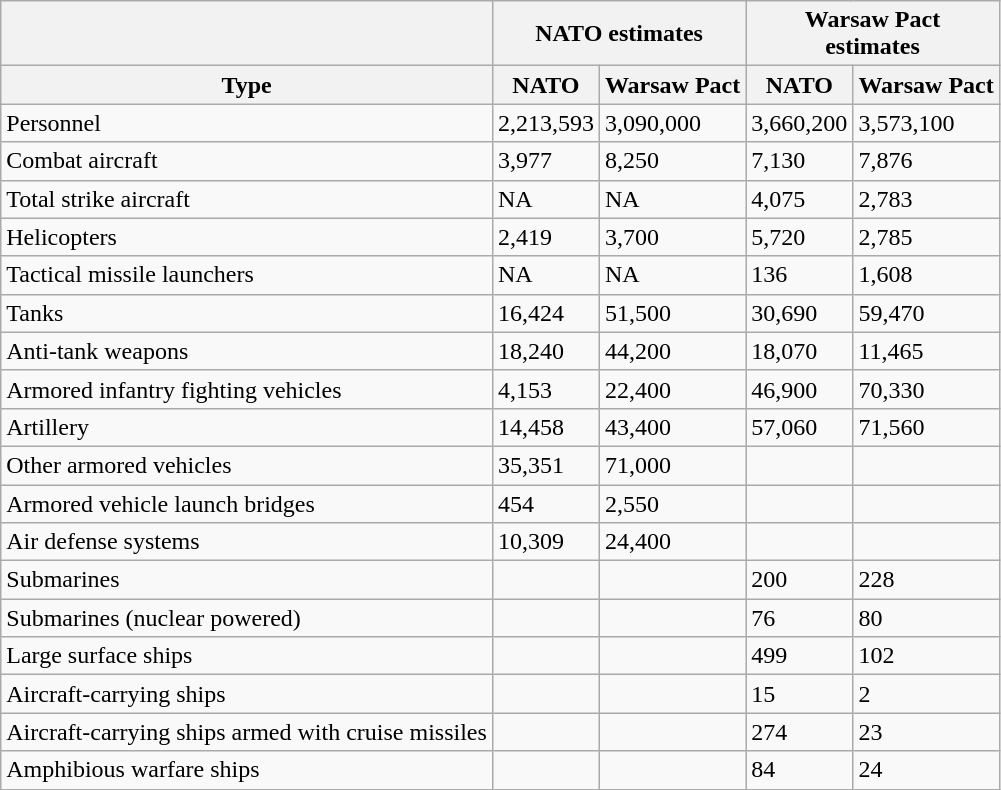<table class="wikitable">
<tr>
<th></th>
<th colspan="2">NATO estimates</th>
<th colspan="2">Warsaw Pact<br>estimates</th>
</tr>
<tr>
<th>Type</th>
<th>NATO</th>
<th>Warsaw Pact</th>
<th>NATO</th>
<th>Warsaw Pact</th>
</tr>
<tr>
<td>Personnel</td>
<td>2,213,593</td>
<td>3,090,000</td>
<td>3,660,200</td>
<td>3,573,100</td>
</tr>
<tr>
<td>Combat aircraft</td>
<td>3,977</td>
<td>8,250</td>
<td>7,130</td>
<td>7,876</td>
</tr>
<tr>
<td>Total strike aircraft</td>
<td>NA</td>
<td>NA</td>
<td>4,075</td>
<td>2,783</td>
</tr>
<tr>
<td>Helicopters</td>
<td>2,419</td>
<td>3,700</td>
<td>5,720</td>
<td>2,785</td>
</tr>
<tr>
<td>Tactical missile launchers</td>
<td>NA</td>
<td>NA</td>
<td>136</td>
<td>1,608</td>
</tr>
<tr>
<td>Tanks</td>
<td>16,424</td>
<td>51,500</td>
<td>30,690</td>
<td>59,470</td>
</tr>
<tr>
<td>Anti-tank weapons</td>
<td>18,240</td>
<td>44,200</td>
<td>18,070</td>
<td>11,465</td>
</tr>
<tr>
<td>Armored infantry fighting vehicles</td>
<td>4,153</td>
<td>22,400</td>
<td>46,900</td>
<td>70,330</td>
</tr>
<tr>
<td>Artillery</td>
<td>14,458</td>
<td>43,400</td>
<td>57,060</td>
<td>71,560</td>
</tr>
<tr>
<td>Other armored vehicles</td>
<td>35,351</td>
<td>71,000</td>
<td></td>
<td></td>
</tr>
<tr>
<td>Armored vehicle launch bridges</td>
<td>454</td>
<td>2,550</td>
<td></td>
<td></td>
</tr>
<tr>
<td>Air defense systems</td>
<td>10,309</td>
<td>24,400</td>
<td></td>
<td></td>
</tr>
<tr>
<td>Submarines</td>
<td></td>
<td></td>
<td>200</td>
<td>228</td>
</tr>
<tr>
<td>Submarines (nuclear powered)</td>
<td></td>
<td></td>
<td>76</td>
<td>80</td>
</tr>
<tr>
<td>Large surface ships</td>
<td></td>
<td></td>
<td>499</td>
<td>102</td>
</tr>
<tr>
<td>Aircraft-carrying ships</td>
<td></td>
<td></td>
<td>15</td>
<td>2</td>
</tr>
<tr>
<td>Aircraft-carrying ships armed with cruise missiles</td>
<td></td>
<td></td>
<td>274</td>
<td>23</td>
</tr>
<tr>
<td>Amphibious warfare ships</td>
<td></td>
<td></td>
<td>84</td>
<td>24</td>
</tr>
</table>
